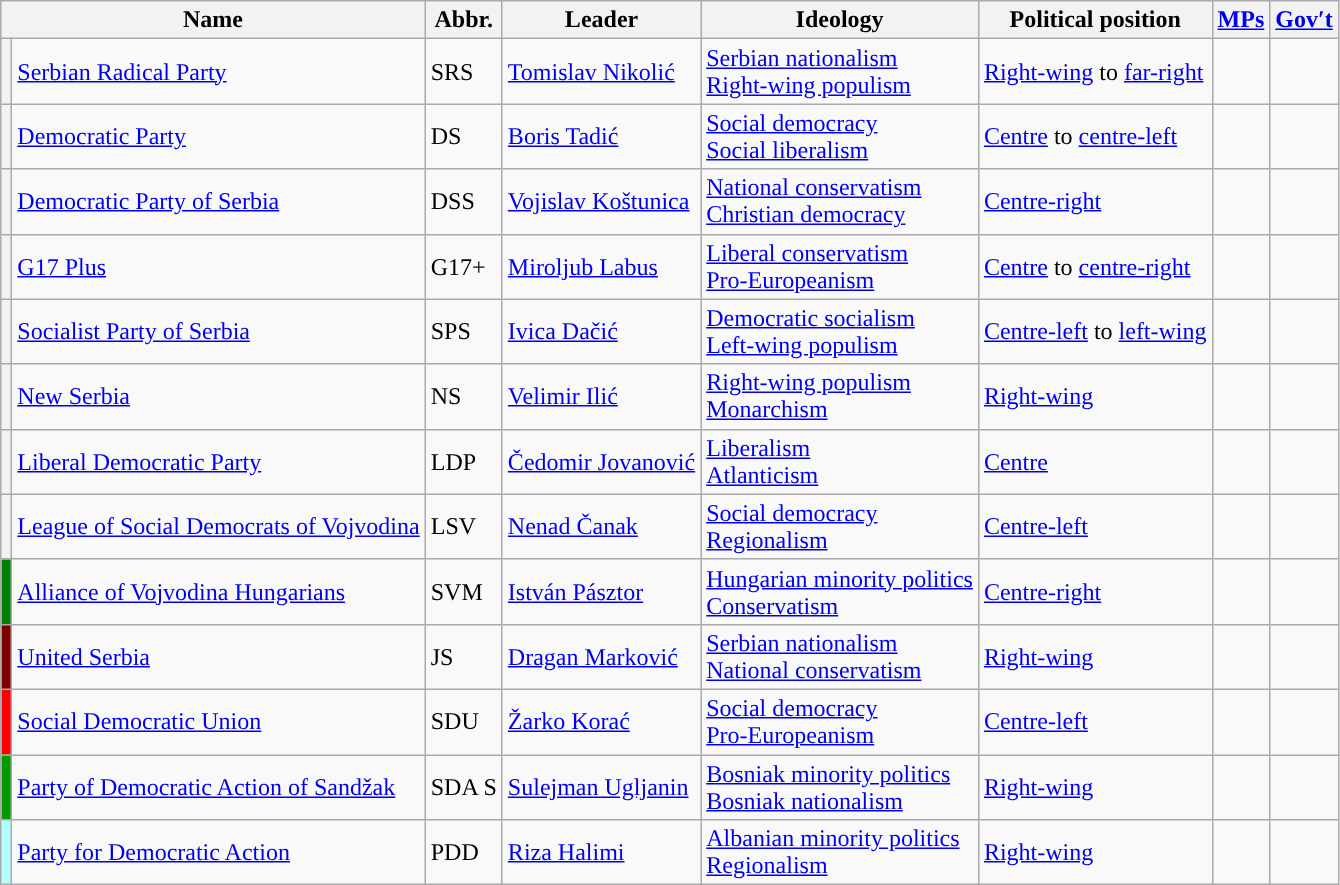<table class="wikitable">
<tr>
<th colspan=2>Name</th>
<th>Abbr.</th>
<th>Leader</th>
<th>Ideology</th>
<th>Political position</th>
<th><a href='#'>MPs</a></th>
<th><a href='#'>Gov′t</a></th>
</tr>
<tr>
<th style="background-color: "></th>
<td><a href='#'>Serbian Radical Party</a><br><small><em></em></small></td>
<td>SRS</td>
<td><a href='#'>Tomislav Nikolić</a></td>
<td><a href='#'>Serbian nationalism</a><br><a href='#'>Right-wing populism</a></td>
<td><a href='#'>Right-wing</a> to <a href='#'>far-right</a></td>
<td></td>
<td></td>
</tr>
<tr>
<th style="background-color: "></th>
<td><a href='#'>Democratic Party</a><br><small><em></em></small></td>
<td>DS</td>
<td><a href='#'>Boris Tadić</a></td>
<td><a href='#'>Social democracy</a><br><a href='#'>Social liberalism</a></td>
<td><a href='#'>Centre</a> to <a href='#'>centre-left</a></td>
<td></td>
<td></td>
</tr>
<tr>
<th style="background-color: "></th>
<td><a href='#'>Democratic Party of Serbia</a><br><small><em></em></small></td>
<td>DSS</td>
<td><a href='#'>Vojislav Koštunica</a></td>
<td><a href='#'>National conservatism</a><br><a href='#'>Christian democracy</a></td>
<td><a href='#'>Centre-right</a></td>
<td></td>
<td></td>
</tr>
<tr>
<th style="background-color: "></th>
<td><a href='#'>G17 Plus</a><br><small><em></em></small></td>
<td>G17+</td>
<td><a href='#'>Miroljub Labus</a></td>
<td><a href='#'>Liberal conservatism</a><br><a href='#'>Pro-Europeanism</a></td>
<td><a href='#'>Centre</a> to <a href='#'>centre-right</a></td>
<td></td>
<td></td>
</tr>
<tr>
<th style="background-color: "></th>
<td><a href='#'>Socialist Party of Serbia</a><br><small><em></em></small></td>
<td>SPS</td>
<td><a href='#'>Ivica Dačić</a></td>
<td><a href='#'>Democratic socialism</a><br><a href='#'>Left-wing populism</a></td>
<td><a href='#'>Centre-left</a> to <a href='#'>left-wing</a></td>
<td></td>
<td></td>
</tr>
<tr>
<th style="background-color:"></th>
<td><a href='#'>New Serbia</a><br><small><em></em></small></td>
<td>NS</td>
<td><a href='#'>Velimir Ilić</a></td>
<td><a href='#'>Right-wing populism</a><br><a href='#'>Monarchism</a></td>
<td><a href='#'>Right-wing</a></td>
<td></td>
<td></td>
</tr>
<tr>
<th style="background-color: "></th>
<td><a href='#'>Liberal Democratic Party</a><br><small><em></em></small></td>
<td>LDP</td>
<td><a href='#'>Čedomir Jovanović</a></td>
<td><a href='#'>Liberalism</a><br><a href='#'>Atlanticism</a></td>
<td><a href='#'>Centre</a></td>
<td></td>
<td></td>
</tr>
<tr>
<th style="background-color: "></th>
<td><a href='#'>League of Social Democrats of Vojvodina</a><br><small><em></em></small></td>
<td>LSV</td>
<td><a href='#'>Nenad Čanak</a></td>
<td><a href='#'>Social democracy</a><br><a href='#'>Regionalism</a></td>
<td><a href='#'>Centre-left</a></td>
<td></td>
<td></td>
</tr>
<tr>
<th style="background-color: #008000; color:white;"></th>
<td><a href='#'>Alliance of Vojvodina Hungarians</a><br><small><em></em></small></td>
<td>SVM</td>
<td><a href='#'>István Pásztor</a></td>
<td><a href='#'>Hungarian minority politics</a><br><a href='#'>Conservatism</a></td>
<td><a href='#'>Centre-right</a></td>
<td></td>
<td></td>
</tr>
<tr>
<th style="background-color: #800000; color:white;"></th>
<td><a href='#'>United Serbia</a><br><small><em></em></small></td>
<td>JS</td>
<td><a href='#'>Dragan Marković</a></td>
<td><a href='#'>Serbian nationalism</a><br><a href='#'>National conservatism</a></td>
<td><a href='#'>Right-wing</a></td>
<td></td>
<td></td>
</tr>
<tr>
<th style="background-color: red; color:white;"></th>
<td><a href='#'>Social Democratic Union</a><br><small><em></em></small></td>
<td>SDU</td>
<td><a href='#'>Žarko Korać</a></td>
<td><a href='#'>Social democracy</a><br><a href='#'>Pro-Europeanism</a></td>
<td><a href='#'>Centre-left</a></td>
<td></td>
<td></td>
</tr>
<tr>
<th style="background-color: #009900; color:white;"></th>
<td><a href='#'>Party of Democratic Action of Sandžak</a><br><small><em></em></small></td>
<td>SDA S</td>
<td><a href='#'>Sulejman Ugljanin</a></td>
<td><a href='#'>Bosniak minority politics</a><br><a href='#'>Bosniak nationalism</a></td>
<td><a href='#'>Right-wing</a></td>
<td></td>
<td></td>
</tr>
<tr>
<th style="background-color: #B2FFFF; color:white;"></th>
<td><a href='#'>Party for Democratic Action</a><br><small><em></em></small></td>
<td>PDD</td>
<td><a href='#'>Riza Halimi</a></td>
<td><a href='#'>Albanian minority politics</a><br><a href='#'>Regionalism</a></td>
<td><a href='#'>Right-wing</a></td>
<td></td>
<td></td>
</tr>
</table>
